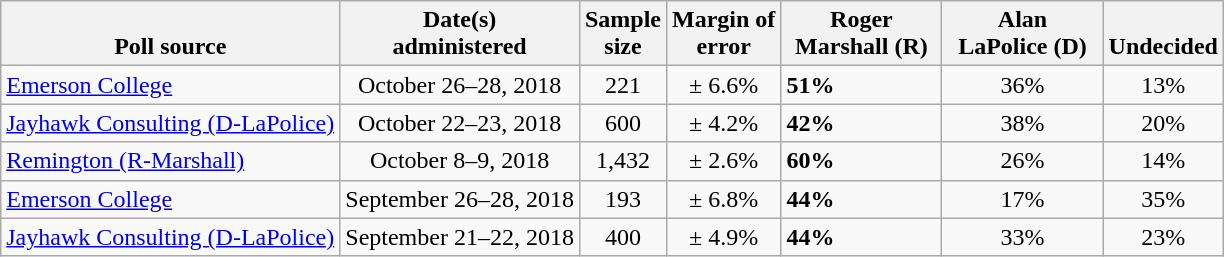<table class="wikitable">
<tr valign= bottom>
<th>Poll source</th>
<th>Date(s)<br>administered</th>
<th>Sample<br>size</th>
<th>Margin of<br>error</th>
<th style="width:100px;">Roger<br>Marshall (R)</th>
<th style="width:100px;">Alan<br>LaPolice (D)</th>
<th>Undecided</th>
</tr>
<tr>
<td><a href='#'>Emerson College</a></td>
<td align=center>October 26–28, 2018</td>
<td align=center>221</td>
<td align=center>± 6.6%</td>
<td><strong>51%</strong></td>
<td align=center>36%</td>
<td align=center>13%</td>
</tr>
<tr>
<td><a href='#'>Jayhawk Consulting (D-LaPolice)</a></td>
<td align=center>October 22–23, 2018</td>
<td align=center>600</td>
<td align=center>± 4.2%</td>
<td><strong>42%</strong></td>
<td align=center>38%</td>
<td align=center>20%</td>
</tr>
<tr>
<td><a href='#'>Remington (R-Marshall)</a></td>
<td align=center>October 8–9, 2018</td>
<td align=center>1,432</td>
<td align=center>± 2.6%</td>
<td><strong>60%</strong></td>
<td align=center>26%</td>
<td align=center>14%</td>
</tr>
<tr>
<td><a href='#'>Emerson College</a></td>
<td align=center>September 26–28, 2018</td>
<td align=center>193</td>
<td align=center>± 6.8%</td>
<td><strong>44%</strong></td>
<td align=center>17%</td>
<td align=center>35%</td>
</tr>
<tr>
<td><a href='#'>Jayhawk Consulting (D-LaPolice)</a></td>
<td align=center>September 21–22, 2018</td>
<td align=center>400</td>
<td align=center>± 4.9%</td>
<td><strong>44%</strong></td>
<td align=center>33%</td>
<td align=center>23%</td>
</tr>
</table>
